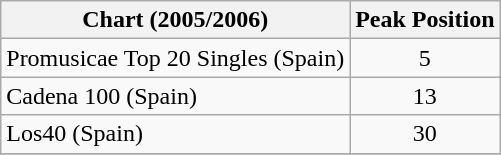<table class="wikitable">
<tr>
<th align="center">Chart (2005/2006)</th>
<th align="center">Peak Position</th>
</tr>
<tr>
<td align="left">Promusicae Top 20 Singles (Spain)</td>
<td align="center">5</td>
</tr>
<tr>
<td align="left">Cadena 100 (Spain)</td>
<td align="center">13</td>
</tr>
<tr>
<td align="left">Los40 (Spain)</td>
<td align="center">30</td>
</tr>
<tr>
</tr>
</table>
